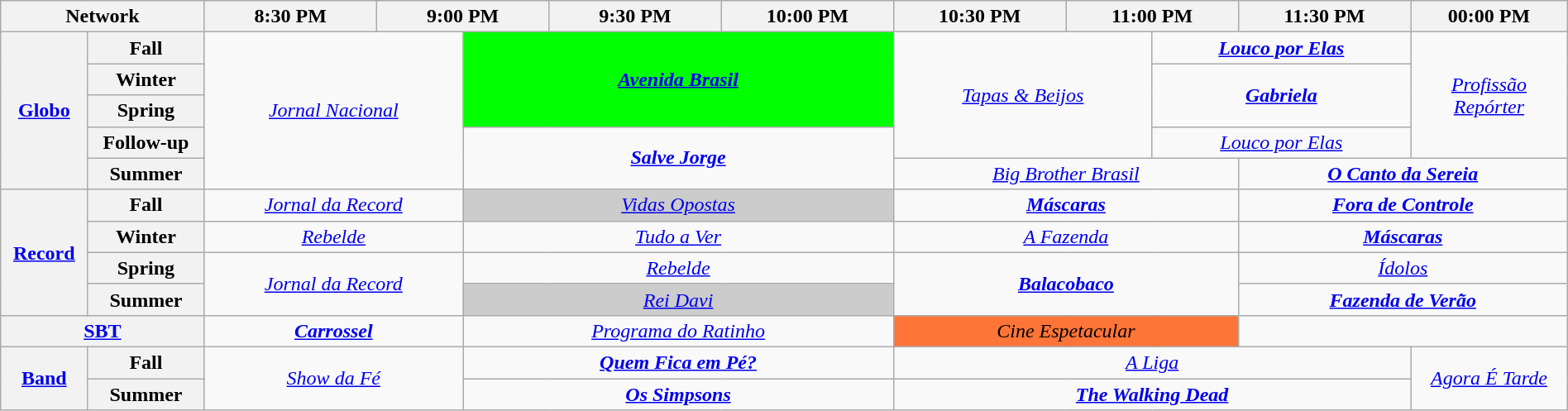<table class="wikitable" style="width:100%;margin-right:0;text-align:center">
<tr>
<th colspan=2 style="width:13%;">Network</th>
<th colspan=2 style="width:11%;">8:30 PM</th>
<th colspan=2 style="width:11%;">9:00 PM</th>
<th colspan=2 style="width:11%;">9:30 PM</th>
<th colspan=2 style="width:11%;">10:00 PM</th>
<th colspan=2 style="width:11%;">10:30 PM</th>
<th colspan=2 style="width:11%;">11:00 PM</th>
<th colspan=2 style="width:11%;">11:30 PM</th>
<th colspan=2 style="width:11%;">00:00 PM</th>
</tr>
<tr>
<th rowspan=5><a href='#'>Globo</a></th>
<th>Fall</th>
<td rowspan=5 colspan=3><em><a href='#'>Jornal Nacional</a></em></td>
<td rowspan=3 colspan=5 bgcolor="00FF00"><strong><em><a href='#'>Avenida Brasil</a></em></strong></td>
<td rowspan=4 colspan=3><em><a href='#'>Tapas & Beijos</a></em></td>
<td colspan=3><strong><em><a href='#'>Louco por Elas</a></em></strong></td>
<td rowspan=4 colspan=3><em><a href='#'>Profissão Repórter</a></em></td>
</tr>
<tr>
<th>Winter</th>
<td rowspan=2 colspan=3><strong><em><a href='#'>Gabriela</a></em></strong></td>
</tr>
<tr>
<th>Spring</th>
</tr>
<tr>
<th>Follow-up</th>
<td rowspan=2 colspan=5><strong><em><a href='#'>Salve Jorge</a></em></strong></td>
<td colspan=3><em><a href='#'>Louco por Elas</a></em></td>
</tr>
<tr>
<th>Summer</th>
<td colspan=4><em><a href='#'>Big Brother Brasil</a></em></td>
<td colspan=4><strong><em><a href='#'>O Canto da Sereia</a></em></strong></td>
</tr>
<tr>
<th rowspan=4><a href='#'>Record</a></th>
<th>Fall</th>
<td colspan=3><em><a href='#'>Jornal da Record</a></em></td>
<td colspan=5 bgcolor="CCCCCC"><em><a href='#'>Vidas Opostas</a></em></td>
<td colspan=4><strong><em><a href='#'>Máscaras</a></em></strong></td>
<td colspan=4><strong><em><a href='#'>Fora de Controle</a></em></strong></td>
</tr>
<tr>
<th>Winter</th>
<td colspan=3><em><a href='#'>Rebelde</a></em></td>
<td colspan=5><em><a href='#'>Tudo a Ver</a></em></td>
<td colspan=4><em><a href='#'>A Fazenda</a></em></td>
<td colspan=4><strong><em><a href='#'>Máscaras</a></em></strong></td>
</tr>
<tr>
<th>Spring</th>
<td rowspan=2 colspan=3><em><a href='#'>Jornal da Record</a></em></td>
<td colspan=5><em><a href='#'>Rebelde</a></em></td>
<td rowspan=2 colspan=4><strong><em><a href='#'>Balacobaco</a></em></strong></td>
<td colspan=4><em><a href='#'>Ídolos</a></em></td>
</tr>
<tr>
<th>Summer</th>
<td colspan=5 bgcolor="CCCCCC"><em><a href='#'>Rei Davi</a></em></td>
<td colspan=3><strong><em><a href='#'>Fazenda de Verão</a></em></strong></td>
</tr>
<tr>
<th colspan=2><a href='#'>SBT</a></th>
<td colspan=3><strong><em><a href='#'>Carrossel</a></em></strong></td>
<td colspan=5><em><a href='#'>Programa do Ratinho</a></em></td>
<td colspan=4 colspan=8 bgcolor="FF7538"><em>Cine Espetacular</em></td>
</tr>
<tr>
<th rowspan=2><a href='#'>Band</a></th>
<th>Fall</th>
<td rowspan=2 colspan=3><em><a href='#'>Show da Fé</a></em></td>
<td colspan=5><strong><em><a href='#'>Quem Fica em Pé?</a></em></strong></td>
<td colspan=6><em><a href='#'>A Liga</a></em></td>
<td rowspan=2><em><a href='#'>Agora É Tarde</a></em></td>
</tr>
<tr>
<th>Summer</th>
<td colspan=5><strong><em><a href='#'>Os Simpsons</a></em></strong></td>
<td colspan=6><strong><em><a href='#'>The Walking Dead</a></em></strong></td>
</tr>
</table>
